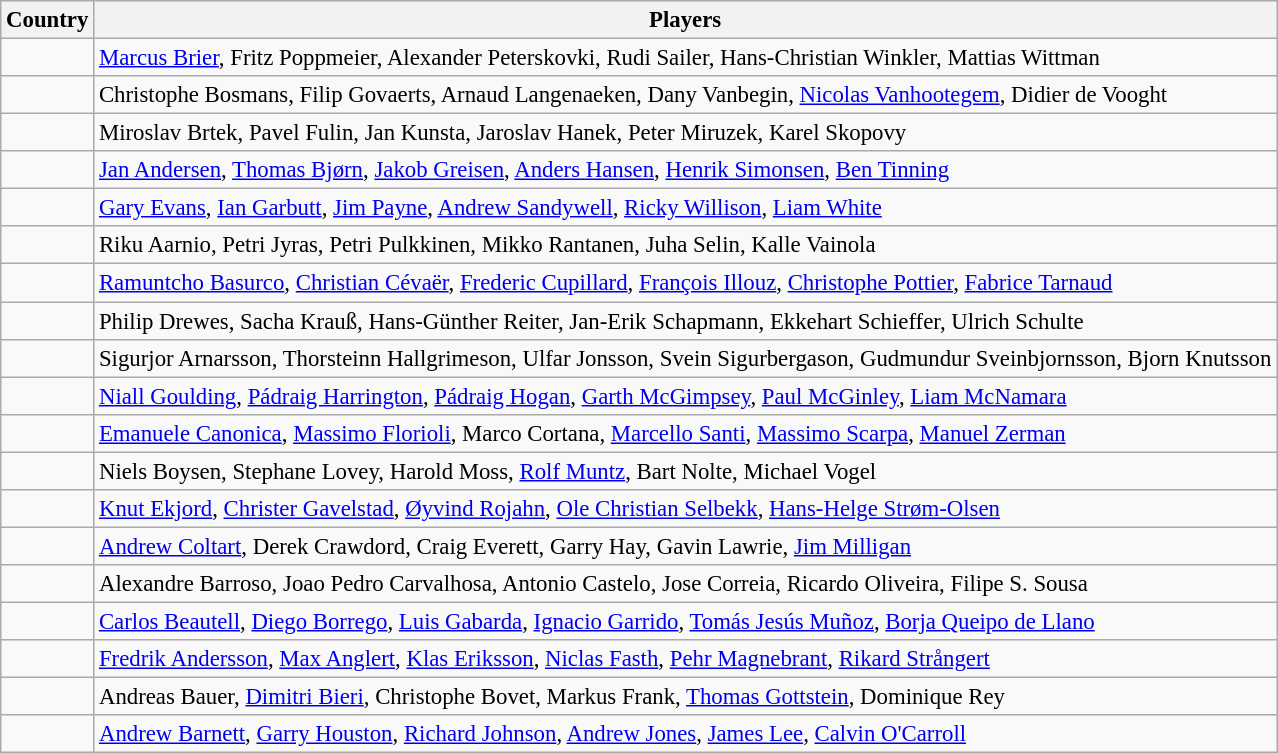<table class="wikitable" style="font-size:95%;">
<tr>
<th>Country</th>
<th>Players</th>
</tr>
<tr>
<td></td>
<td><a href='#'>Marcus Brier</a>, Fritz Poppmeier, Alexander Peterskovki, Rudi Sailer, Hans-Christian Winkler, Mattias Wittman</td>
</tr>
<tr>
<td></td>
<td>Christophe Bosmans, Filip Govaerts, Arnaud Langenaeken, Dany Vanbegin, <a href='#'>Nicolas Vanhootegem</a>, Didier de Vooght</td>
</tr>
<tr>
<td></td>
<td>Miroslav Brtek, Pavel Fulin, Jan Kunsta, Jaroslav Hanek, Peter Miruzek, Karel Skopovy</td>
</tr>
<tr>
<td></td>
<td><a href='#'>Jan Andersen</a>, <a href='#'>Thomas Bjørn</a>, <a href='#'>Jakob Greisen</a>, <a href='#'>Anders Hansen</a>, <a href='#'>Henrik Simonsen</a>, <a href='#'>Ben Tinning</a></td>
</tr>
<tr>
<td></td>
<td><a href='#'>Gary Evans</a>, <a href='#'>Ian Garbutt</a>, <a href='#'>Jim Payne</a>, <a href='#'>Andrew Sandywell</a>, <a href='#'>Ricky Willison</a>, <a href='#'>Liam White</a></td>
</tr>
<tr>
<td></td>
<td>Riku Aarnio, Petri Jyras, Petri Pulkkinen, Mikko Rantanen, Juha Selin, Kalle Vainola</td>
</tr>
<tr>
<td></td>
<td><a href='#'>Ramuntcho Basurco</a>, <a href='#'>Christian Cévaër</a>, <a href='#'>Frederic Cupillard</a>, <a href='#'>François Illouz</a>, <a href='#'>Christophe Pottier</a>, <a href='#'>Fabrice Tarnaud</a></td>
</tr>
<tr>
<td></td>
<td>Philip Drewes, Sacha Krauß, Hans-Günther Reiter, Jan-Erik Schapmann, Ekkehart Schieffer, Ulrich Schulte</td>
</tr>
<tr>
<td></td>
<td>Sigurjor Arnarsson, Thorsteinn Hallgrimeson, Ulfar Jonsson, Svein Sigurbergason, Gudmundur Sveinbjornsson, Bjorn Knutsson</td>
</tr>
<tr>
<td></td>
<td><a href='#'>Niall Goulding</a>, <a href='#'>Pádraig Harrington</a>, <a href='#'>Pádraig Hogan</a>, <a href='#'>Garth McGimpsey</a>, <a href='#'>Paul McGinley</a>, <a href='#'>Liam McNamara</a></td>
</tr>
<tr>
<td></td>
<td><a href='#'>Emanuele Canonica</a>, <a href='#'>Massimo Florioli</a>, Marco Cortana, <a href='#'>Marcello Santi</a>, <a href='#'>Massimo Scarpa</a>, <a href='#'>Manuel Zerman</a></td>
</tr>
<tr>
<td></td>
<td>Niels Boysen, Stephane Lovey, Harold Moss, <a href='#'>Rolf Muntz</a>, Bart Nolte, Michael Vogel</td>
</tr>
<tr>
<td></td>
<td><a href='#'>Knut Ekjord</a>, <a href='#'>Christer Gavelstad</a>, <a href='#'>Øyvind Rojahn</a>, <a href='#'>Ole Christian Selbekk</a>, <a href='#'>Hans-Helge Strøm-Olsen</a></td>
</tr>
<tr>
<td></td>
<td><a href='#'>Andrew Coltart</a>, Derek Crawdord, Craig Everett, Garry Hay, Gavin Lawrie, <a href='#'>Jim Milligan</a></td>
</tr>
<tr>
<td></td>
<td>Alexandre Barroso, Joao Pedro Carvalhosa, Antonio Castelo, Jose Correia, Ricardo Oliveira, Filipe S. Sousa</td>
</tr>
<tr>
<td></td>
<td><a href='#'>Carlos Beautell</a>, <a href='#'>Diego Borrego</a>, <a href='#'>Luis Gabarda</a>, <a href='#'>Ignacio Garrido</a>, <a href='#'>Tomás Jesús Muñoz</a>, <a href='#'>Borja Queipo de Llano</a></td>
</tr>
<tr>
<td></td>
<td><a href='#'>Fredrik Andersson</a>, <a href='#'>Max Anglert</a>, <a href='#'>Klas Eriksson</a>, <a href='#'>Niclas Fasth</a>, <a href='#'>Pehr Magnebrant</a>, <a href='#'>Rikard Strångert</a></td>
</tr>
<tr>
<td></td>
<td>Andreas Bauer, <a href='#'>Dimitri Bieri</a>, Christophe Bovet, Markus Frank, <a href='#'>Thomas Gottstein</a>, Dominique Rey</td>
</tr>
<tr>
<td></td>
<td><a href='#'>Andrew Barnett</a>, <a href='#'>Garry Houston</a>, <a href='#'>Richard Johnson</a>, <a href='#'>Andrew Jones</a>, <a href='#'>James Lee</a>, <a href='#'>Calvin O'Carroll</a></td>
</tr>
</table>
